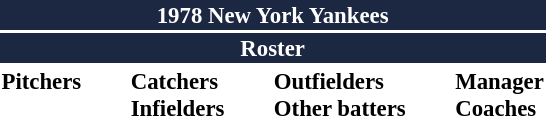<table class="toccolours" style="font-size: 95%;">
<tr>
<th colspan="10" style="background-color: #1c2841; color: white; text-align: center;">1978 New York Yankees</th>
</tr>
<tr>
<td colspan="10" style="background-color: #1c2841; color: white; text-align: center;"><strong>Roster</strong></td>
</tr>
<tr>
<td valign="top"><strong>Pitchers</strong><br>















</td>
<td width="25px"></td>
<td valign="top"><strong>Catchers</strong><br>



<strong>Infielders</strong>










</td>
<td width="25px"></td>
<td valign="top"><strong>Outfielders</strong><br>







<strong>Other batters</strong>
</td>
<td width="25px"></td>
<td valign="top"><strong>Manager</strong><br>


<strong>Coaches</strong>

</small>
</small>
</small>

</td>
</tr>
</table>
